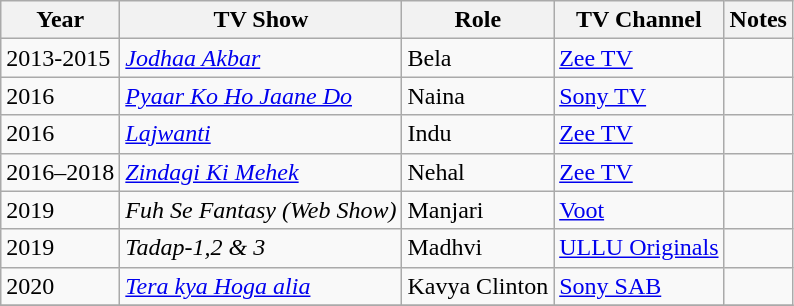<table class="wikitable sortable">
<tr>
<th>Year</th>
<th>TV Show</th>
<th>Role</th>
<th>TV Channel</th>
<th>Notes</th>
</tr>
<tr>
<td>2013-2015</td>
<td><a href='#'><em>Jodhaa Akbar</em></a></td>
<td>Bela</td>
<td><a href='#'>Zee TV</a></td>
<td></td>
</tr>
<tr>
<td>2016</td>
<td><em><a href='#'>Pyaar Ko Ho Jaane Do</a></em></td>
<td>Naina</td>
<td><a href='#'>Sony TV</a></td>
<td></td>
</tr>
<tr>
<td>2016</td>
<td><em><a href='#'>Lajwanti</a></em></td>
<td>Indu</td>
<td><a href='#'>Zee TV</a></td>
<td></td>
</tr>
<tr>
<td>2016–2018</td>
<td><em><a href='#'>Zindagi Ki Mehek</a></em></td>
<td>Nehal</td>
<td><a href='#'>Zee TV</a></td>
<td><em></em></td>
</tr>
<tr>
<td>2019</td>
<td><em>Fuh Se Fantasy (Web Show)</em></td>
<td>Manjari</td>
<td><a href='#'>Voot</a></td>
<td></td>
</tr>
<tr>
<td>2019</td>
<td><em>Tadap-1,2 & 3</em></td>
<td>Madhvi</td>
<td><a href='#'>ULLU Originals</a></td>
<td></td>
</tr>
<tr>
<td>2020</td>
<td><a href='#'><em>Tera kya Hoga alia</em></a></td>
<td>Kavya Clinton</td>
<td><a href='#'>Sony SAB</a></td>
<td></td>
</tr>
<tr>
</tr>
</table>
